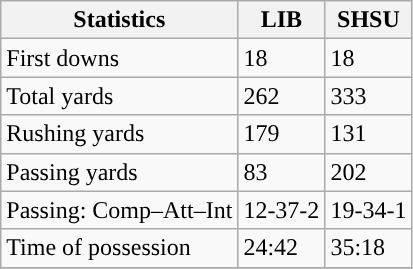<table class="wikitable" style="float: left;">
<tr>
<th>Statistics</th>
<th>LIB</th>
<th>SHSU</th>
</tr>
<tr>
<td>First downs</td>
<td>18</td>
<td>18</td>
</tr>
<tr>
<td>Total yards</td>
<td>262</td>
<td>333</td>
</tr>
<tr>
<td>Rushing yards</td>
<td>179</td>
<td>131</td>
</tr>
<tr>
<td>Passing yards</td>
<td>83</td>
<td>202</td>
</tr>
<tr>
<td>Passing: Comp–Att–Int</td>
<td>12-37-2</td>
<td>19-34-1</td>
</tr>
<tr>
<td>Time of possession</td>
<td>24:42</td>
<td>35:18</td>
</tr>
<tr>
</tr>
</table>
